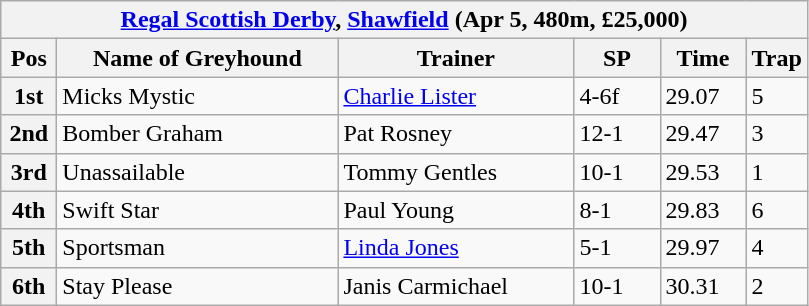<table class="wikitable">
<tr>
<th colspan="6"><a href='#'>Regal Scottish Derby</a>, <a href='#'>Shawfield</a> (Apr 5, 480m, £25,000)</th>
</tr>
<tr>
<th width=30>Pos</th>
<th width=180>Name of Greyhound</th>
<th width=150>Trainer</th>
<th width=50>SP</th>
<th width=50>Time</th>
<th width=30>Trap</th>
</tr>
<tr>
<th>1st</th>
<td>Micks Mystic</td>
<td><a href='#'>Charlie Lister</a></td>
<td>4-6f</td>
<td>29.07</td>
<td>5</td>
</tr>
<tr>
<th>2nd</th>
<td>Bomber Graham</td>
<td>Pat Rosney</td>
<td>12-1</td>
<td>29.47</td>
<td>3</td>
</tr>
<tr>
<th>3rd</th>
<td>Unassailable</td>
<td>Tommy Gentles</td>
<td>10-1</td>
<td>29.53</td>
<td>1</td>
</tr>
<tr>
<th>4th</th>
<td>Swift Star</td>
<td>Paul Young</td>
<td>8-1</td>
<td>29.83</td>
<td>6</td>
</tr>
<tr>
<th>5th</th>
<td>Sportsman</td>
<td><a href='#'>Linda Jones</a></td>
<td>5-1</td>
<td>29.97</td>
<td>4</td>
</tr>
<tr>
<th>6th</th>
<td>Stay Please</td>
<td>Janis Carmichael</td>
<td>10-1</td>
<td>30.31</td>
<td>2</td>
</tr>
</table>
